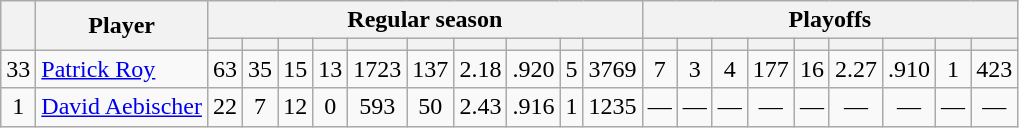<table class="wikitable plainrowheaders" style="text-align:center;">
<tr>
<th scope="col" rowspan="2"></th>
<th scope="col" rowspan="2">Player</th>
<th scope=colgroup colspan=10>Regular season</th>
<th scope=colgroup colspan=9>Playoffs</th>
</tr>
<tr>
<th scope="col"></th>
<th scope="col"></th>
<th scope="col"></th>
<th scope="col"></th>
<th scope="col"></th>
<th scope="col"></th>
<th scope="col"></th>
<th scope="col"></th>
<th scope="col"></th>
<th scope="col"></th>
<th scope="col"></th>
<th scope="col"></th>
<th scope="col"></th>
<th scope="col"></th>
<th scope="col"></th>
<th scope="col"></th>
<th scope="col"></th>
<th scope="col"></th>
<th scope="col"></th>
</tr>
<tr>
<td scope="row">33</td>
<td align="left"><a href='#'>Patrick Roy</a></td>
<td>63</td>
<td>35</td>
<td>15</td>
<td>13</td>
<td>1723</td>
<td>137</td>
<td>2.18</td>
<td>.920</td>
<td>5</td>
<td>3769</td>
<td>7</td>
<td>3</td>
<td>4</td>
<td>177</td>
<td>16</td>
<td>2.27</td>
<td>.910</td>
<td>1</td>
<td>423</td>
</tr>
<tr>
<td scope="row">1</td>
<td align="left"><a href='#'>David Aebischer</a></td>
<td>22</td>
<td>7</td>
<td>12</td>
<td>0</td>
<td>593</td>
<td>50</td>
<td>2.43</td>
<td>.916</td>
<td>1</td>
<td>1235</td>
<td>—</td>
<td>—</td>
<td>—</td>
<td>—</td>
<td>—</td>
<td>—</td>
<td>—</td>
<td>—</td>
<td>—</td>
</tr>
</table>
